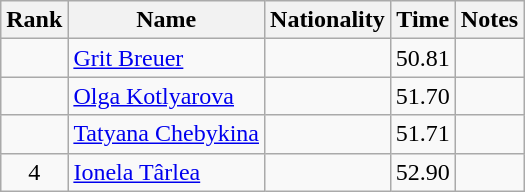<table class="wikitable sortable" style="text-align:center">
<tr>
<th>Rank</th>
<th>Name</th>
<th>Nationality</th>
<th>Time</th>
<th>Notes</th>
</tr>
<tr>
<td></td>
<td align="left"><a href='#'>Grit Breuer</a></td>
<td align=left></td>
<td>50.81</td>
<td></td>
</tr>
<tr>
<td></td>
<td align="left"><a href='#'>Olga Kotlyarova</a></td>
<td align=left></td>
<td>51.70</td>
<td></td>
</tr>
<tr>
<td></td>
<td align="left"><a href='#'>Tatyana Chebykina</a></td>
<td align=left></td>
<td>51.71</td>
<td></td>
</tr>
<tr>
<td>4</td>
<td align="left"><a href='#'>Ionela Târlea</a></td>
<td align=left></td>
<td>52.90</td>
<td></td>
</tr>
</table>
